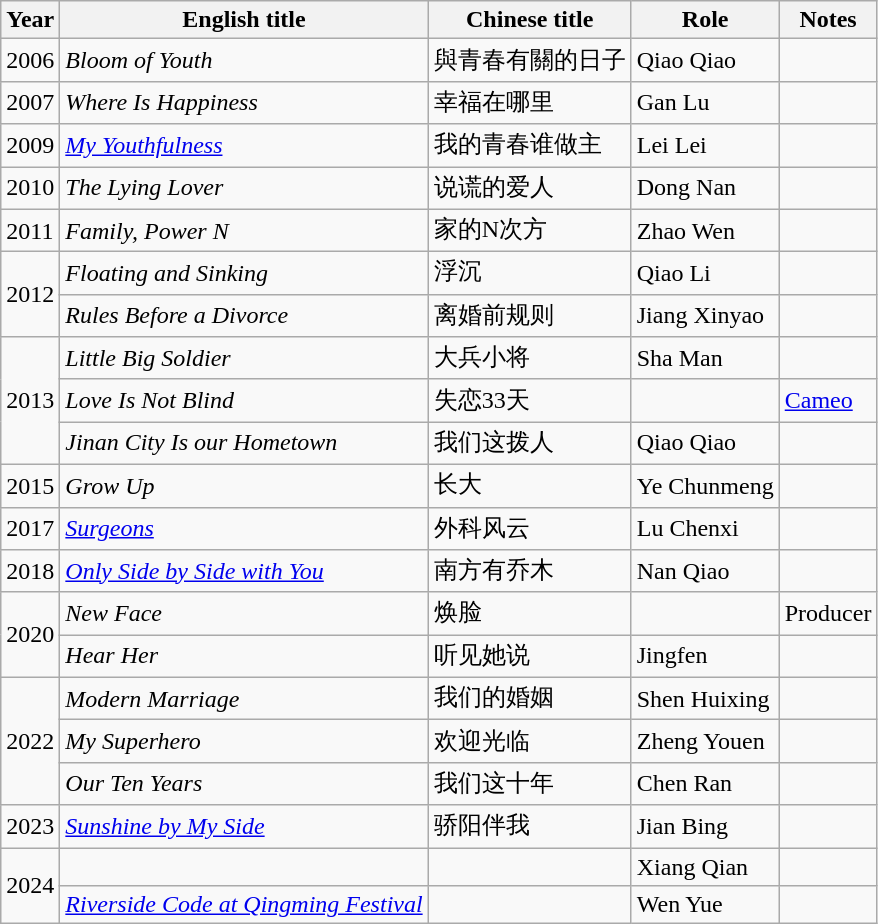<table class="wikitable">
<tr>
<th>Year</th>
<th>English title</th>
<th>Chinese title</th>
<th>Role</th>
<th>Notes</th>
</tr>
<tr>
<td>2006</td>
<td><em>Bloom of Youth</em></td>
<td>與青春有關的日子</td>
<td>Qiao Qiao</td>
<td></td>
</tr>
<tr>
<td>2007</td>
<td><em>Where Is Happiness</em></td>
<td>幸福在哪里</td>
<td>Gan Lu</td>
<td></td>
</tr>
<tr>
<td>2009</td>
<td><em><a href='#'>My Youthfulness</a></em></td>
<td>我的青春谁做主</td>
<td>Lei Lei</td>
<td></td>
</tr>
<tr>
<td>2010</td>
<td><em>The Lying Lover</em></td>
<td>说谎的爱人</td>
<td>Dong Nan</td>
<td></td>
</tr>
<tr>
<td>2011</td>
<td><em>Family, Power N</em></td>
<td>家的N次方</td>
<td>Zhao Wen</td>
<td></td>
</tr>
<tr>
<td rowspan=2>2012</td>
<td><em>Floating and Sinking</em></td>
<td>浮沉</td>
<td>Qiao Li</td>
<td></td>
</tr>
<tr>
<td><em>Rules Before a Divorce</em></td>
<td>离婚前规则</td>
<td>Jiang Xinyao</td>
<td></td>
</tr>
<tr>
<td rowspan=3>2013</td>
<td><em>Little Big Soldier</em></td>
<td>大兵小将</td>
<td>Sha Man</td>
<td></td>
</tr>
<tr>
<td><em>Love Is Not Blind</em></td>
<td>失恋33天</td>
<td></td>
<td><a href='#'>Cameo</a></td>
</tr>
<tr>
<td><em>Jinan City Is our Hometown</em></td>
<td>我们这拨人</td>
<td>Qiao Qiao</td>
<td></td>
</tr>
<tr>
<td>2015</td>
<td><em>Grow Up</em></td>
<td>长大</td>
<td>Ye Chunmeng</td>
<td></td>
</tr>
<tr>
<td>2017</td>
<td><em><a href='#'>Surgeons</a></em></td>
<td>外科风云</td>
<td>Lu Chenxi</td>
<td></td>
</tr>
<tr>
<td>2018</td>
<td><em><a href='#'>Only Side by Side with You</a></em></td>
<td>南方有乔木</td>
<td>Nan Qiao</td>
<td></td>
</tr>
<tr>
<td rowspan=2>2020</td>
<td><em>New Face</em></td>
<td>焕脸</td>
<td></td>
<td>Producer</td>
</tr>
<tr>
<td><em>Hear Her</em></td>
<td>听见她说</td>
<td>Jingfen</td>
<td></td>
</tr>
<tr>
<td rowspan="3">2022</td>
<td><em>Modern Marriage</em></td>
<td>我们的婚姻</td>
<td>Shen Huixing</td>
<td></td>
</tr>
<tr>
<td><em>My Superhero</em></td>
<td>欢迎光临</td>
<td>Zheng Youen</td>
<td></td>
</tr>
<tr>
<td><em>Our Ten Years</em></td>
<td>我们这十年</td>
<td>Chen Ran</td>
<td></td>
</tr>
<tr>
<td>2023</td>
<td><em><a href='#'>Sunshine by My Side</a></em></td>
<td>骄阳伴我</td>
<td>Jian Bing</td>
<td></td>
</tr>
<tr>
<td rowspan="2">2024</td>
<td></td>
<td></td>
<td>Xiang Qian</td>
<td></td>
</tr>
<tr>
<td><em><a href='#'>Riverside Code at Qingming Festival</a></em></td>
<td></td>
<td>Wen Yue</td>
<td></td>
</tr>
</table>
